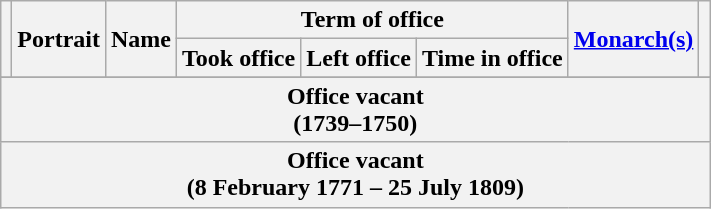<table class="wikitable" style="text-align:center">
<tr>
<th rowspan=2></th>
<th rowspan=2>Portrait</th>
<th rowspan=2>Name<br></th>
<th colspan=3>Term of office</th>
<th rowspan=2><a href='#'>Monarch(s)</a></th>
<th rowspan=2></th>
</tr>
<tr>
<th>Took office</th>
<th>Left office</th>
<th>Time in office</th>
</tr>
<tr>
</tr>
<tr style="text-align:center;">
<th colspan=8><strong>Office vacant</strong><br>(1739–1750)<br>
</th>
</tr>
<tr style="text-align:center;">
<th colspan=8><strong>Office vacant</strong><br>(8 February 1771 – 25 July 1809)<br>

</th>
</tr>
</table>
